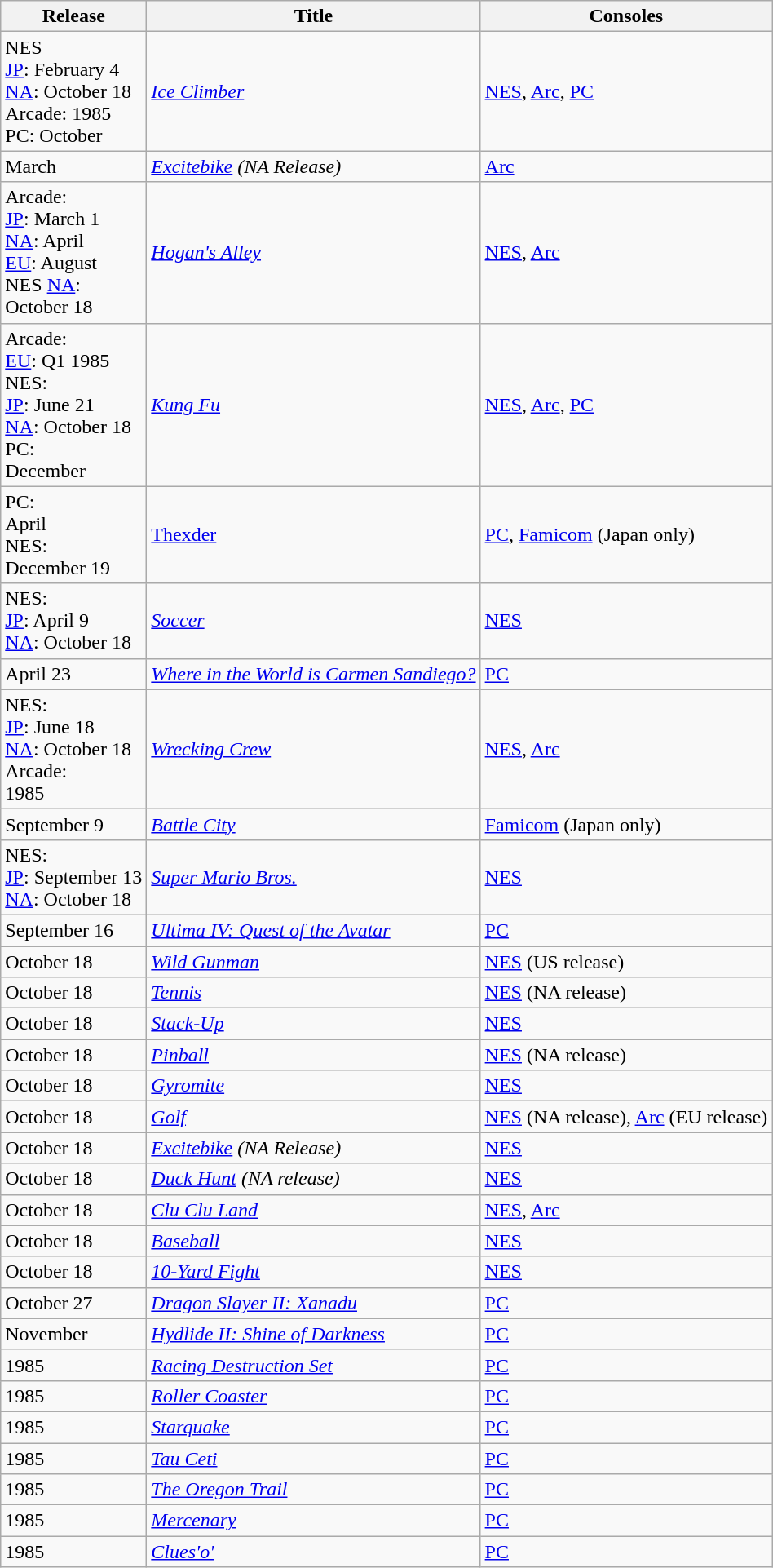<table class="wikitable">
<tr>
<th>Release</th>
<th>Title </th>
<th>Consoles</th>
</tr>
<tr>
<td>NES<br><a href='#'>JP</a>: February 4<br><a href='#'>NA</a>: October 18<br>Arcade: 1985<br>PC: October</td>
<td><em><a href='#'>Ice Climber</a></em></td>
<td><a href='#'>NES</a>, <a href='#'>Arc</a>, <a href='#'>PC</a></td>
</tr>
<tr>
<td>March</td>
<td><em><a href='#'>Excitebike</a> (NA Release)</em></td>
<td><a href='#'>Arc</a></td>
</tr>
<tr>
<td>Arcade:<br><a href='#'>JP</a>: March 1<br><a href='#'>NA</a>: April<br><a href='#'>EU</a>: August<br>NES <a href='#'>NA</a>:<br>October 18</td>
<td><em><a href='#'>Hogan's Alley</a></em></td>
<td><a href='#'>NES</a>, <a href='#'>Arc</a></td>
</tr>
<tr>
<td>Arcade:<br><a href='#'>EU</a>: Q1 1985<br>NES:<br><a href='#'>JP</a>: June 21<br><a href='#'>NA</a>: October 18<br>PC:<br>December</td>
<td><em><a href='#'>Kung Fu</a></em></td>
<td><a href='#'>NES</a>, <a href='#'>Arc</a>, <a href='#'>PC</a></td>
</tr>
<tr>
<td>PC:<br>April<br>NES:<br>December 19</td>
<td><a href='#'>Thexder</a></td>
<td><a href='#'>PC</a>, <a href='#'>Famicom</a> (Japan only)</td>
</tr>
<tr>
<td>NES:<br><a href='#'>JP</a>: April 9<br><a href='#'>NA</a>: October 18</td>
<td><em><a href='#'>Soccer</a></em></td>
<td><a href='#'>NES</a></td>
</tr>
<tr>
<td>April 23</td>
<td><em><a href='#'>Where in the World is Carmen Sandiego?</a></em></td>
<td><a href='#'>PC</a></td>
</tr>
<tr>
<td>NES:<br><a href='#'>JP</a>: June 18<br><a href='#'>NA</a>: October 18<br>Arcade:<br>1985</td>
<td><em><a href='#'>Wrecking Crew</a></em></td>
<td><a href='#'>NES</a>, <a href='#'>Arc</a></td>
</tr>
<tr>
<td>September 9</td>
<td><em><a href='#'>Battle City</a></em></td>
<td><a href='#'>Famicom</a> (Japan only)</td>
</tr>
<tr>
<td>NES:<br><a href='#'>JP</a>: September 13<br><a href='#'>NA</a>: October 18</td>
<td><em><a href='#'>Super Mario Bros.</a></em></td>
<td><a href='#'>NES</a></td>
</tr>
<tr>
<td>September 16</td>
<td><em><a href='#'>Ultima IV: Quest of the Avatar</a></em></td>
<td><a href='#'>PC</a></td>
</tr>
<tr>
<td>October 18</td>
<td><em><a href='#'>Wild Gunman</a></em></td>
<td><a href='#'>NES</a> (US release)</td>
</tr>
<tr>
<td>October 18</td>
<td><em><a href='#'>Tennis</a></em></td>
<td><a href='#'>NES</a> (NA release)</td>
</tr>
<tr>
<td>October 18</td>
<td><em><a href='#'>Stack-Up</a></em></td>
<td><a href='#'>NES</a></td>
</tr>
<tr>
<td>October 18</td>
<td><em><a href='#'>Pinball</a></em></td>
<td><a href='#'>NES</a> (NA release)</td>
</tr>
<tr>
<td>October 18</td>
<td><em><a href='#'>Gyromite</a></em></td>
<td><a href='#'>NES</a></td>
</tr>
<tr>
<td>October 18</td>
<td><em><a href='#'>Golf</a></em></td>
<td><a href='#'>NES</a> (NA release), <a href='#'>Arc</a> (EU release)</td>
</tr>
<tr>
<td>October 18</td>
<td><em><a href='#'>Excitebike</a> (NA Release)</em></td>
<td><a href='#'>NES</a></td>
</tr>
<tr>
<td>October 18</td>
<td><em><a href='#'>Duck Hunt</a> (NA release)</em></td>
<td><a href='#'>NES</a></td>
</tr>
<tr>
<td>October 18</td>
<td><em><a href='#'>Clu Clu Land</a></em></td>
<td><a href='#'>NES</a>, <a href='#'>Arc</a></td>
</tr>
<tr>
<td>October 18</td>
<td><em><a href='#'>Baseball</a></em></td>
<td><a href='#'>NES</a></td>
</tr>
<tr>
<td>October 18</td>
<td><em><a href='#'>10-Yard Fight</a></em></td>
<td><a href='#'>NES</a></td>
</tr>
<tr>
<td>October 27</td>
<td><em><a href='#'>Dragon Slayer II: Xanadu</a></em></td>
<td><a href='#'>PC</a></td>
</tr>
<tr>
<td>November</td>
<td><em><a href='#'>Hydlide II: Shine of Darkness</a></em></td>
<td><a href='#'>PC</a></td>
</tr>
<tr>
<td>1985</td>
<td><em><a href='#'>Racing Destruction Set</a></em></td>
<td><a href='#'>PC</a></td>
</tr>
<tr>
<td>1985</td>
<td><em><a href='#'>Roller Coaster</a></em></td>
<td><a href='#'>PC</a></td>
</tr>
<tr>
<td>1985</td>
<td><em><a href='#'>Starquake</a></em></td>
<td><a href='#'>PC</a></td>
</tr>
<tr>
<td>1985</td>
<td><em><a href='#'>Tau Ceti</a></em></td>
<td><a href='#'>PC</a></td>
</tr>
<tr>
<td>1985</td>
<td><em><a href='#'>The Oregon Trail</a></em></td>
<td><a href='#'>PC</a></td>
</tr>
<tr>
<td>1985</td>
<td><a href='#'><em>Mercenary</em></a></td>
<td><a href='#'>PC</a></td>
</tr>
<tr>
<td>1985</td>
<td><em><a href='#'>Clues'o'</a></em></td>
<td><a href='#'>PC</a></td>
</tr>
</table>
